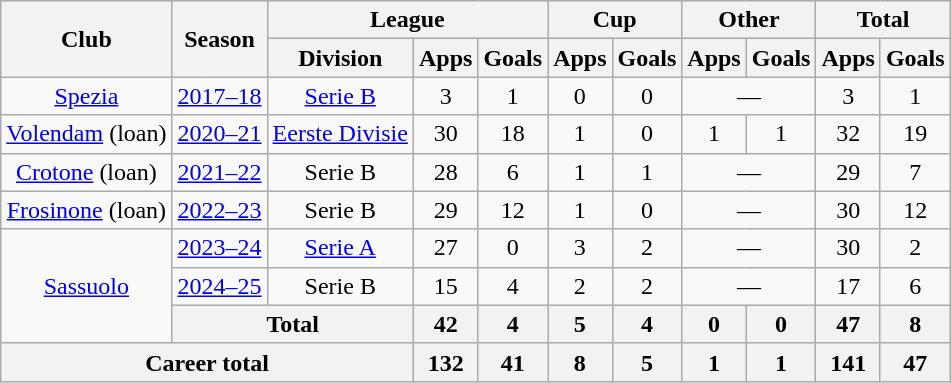<table class="wikitable" style="text-align: center">
<tr>
<th rowspan="2">Club</th>
<th rowspan="2">Season</th>
<th colspan="3">League</th>
<th colspan="2">Cup</th>
<th colspan="2">Other</th>
<th colspan="2">Total</th>
</tr>
<tr>
<th>Division</th>
<th>Apps</th>
<th>Goals</th>
<th>Apps</th>
<th>Goals</th>
<th>Apps</th>
<th>Goals</th>
<th>Apps</th>
<th>Goals</th>
</tr>
<tr>
<td><a href='#'>Spezia</a></td>
<td><a href='#'>2017–18</a></td>
<td><a href='#'>Serie B</a></td>
<td>3</td>
<td>1</td>
<td>0</td>
<td>0</td>
<td colspan="2">—</td>
<td>3</td>
<td>1</td>
</tr>
<tr>
<td><a href='#'>Volendam</a> (loan)</td>
<td><a href='#'>2020–21</a></td>
<td><a href='#'>Eerste Divisie</a></td>
<td>30</td>
<td>18</td>
<td>1</td>
<td>0</td>
<td>1</td>
<td>1</td>
<td>32</td>
<td>19</td>
</tr>
<tr>
<td><a href='#'>Crotone</a> (loan)</td>
<td><a href='#'>2021–22</a></td>
<td>Serie B</td>
<td>28</td>
<td>6</td>
<td>1</td>
<td>1</td>
<td colspan="2">—</td>
<td>29</td>
<td>7</td>
</tr>
<tr>
<td><a href='#'>Frosinone</a> (loan)</td>
<td><a href='#'>2022–23</a></td>
<td>Serie B</td>
<td>29</td>
<td>12</td>
<td>1</td>
<td>0</td>
<td colspan="2">—</td>
<td>30</td>
<td>12</td>
</tr>
<tr>
<td rowspan="3"><a href='#'>Sassuolo</a></td>
<td><a href='#'>2023–24</a></td>
<td><a href='#'>Serie A</a></td>
<td>27</td>
<td>0</td>
<td>3</td>
<td>2</td>
<td colspan="2">—</td>
<td>30</td>
<td>2</td>
</tr>
<tr>
<td><a href='#'>2024–25</a></td>
<td>Serie B</td>
<td>15</td>
<td>4</td>
<td>2</td>
<td>2</td>
<td colspan="2">—</td>
<td>17</td>
<td>6</td>
</tr>
<tr>
<th colspan="2">Total</th>
<th>42</th>
<th>4</th>
<th>5</th>
<th>4</th>
<th>0</th>
<th>0</th>
<th>47</th>
<th>8</th>
</tr>
<tr>
<th colspan="3">Career total</th>
<th>132</th>
<th>41</th>
<th>8</th>
<th>5</th>
<th>1</th>
<th>1</th>
<th>141</th>
<th>47</th>
</tr>
</table>
